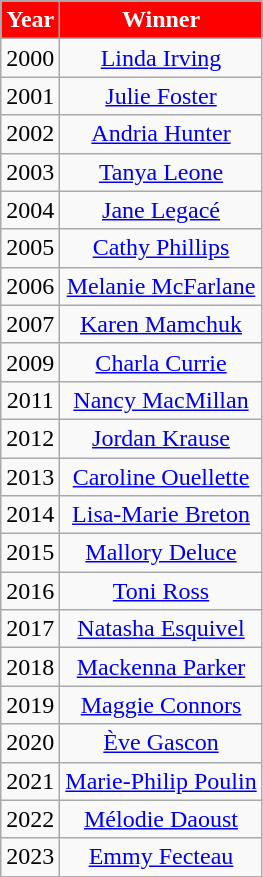<table class="wikitable" style="text-align:center">
<tr style="background:red; color:#fff;">
<td><strong>Year</strong></td>
<td><strong>Winner</strong></td>
</tr>
<tr>
<td>2000</td>
<td><a href='#'>Linda Irving</a></td>
</tr>
<tr>
<td>2001</td>
<td><a href='#'>Julie Foster</a></td>
</tr>
<tr>
<td>2002</td>
<td><a href='#'>Andria Hunter</a></td>
</tr>
<tr>
<td>2003</td>
<td><a href='#'>Tanya Leone</a></td>
</tr>
<tr>
<td>2004</td>
<td><a href='#'>Jane Legacé</a></td>
</tr>
<tr>
<td>2005</td>
<td><a href='#'>Cathy Phillips</a></td>
</tr>
<tr>
<td>2006</td>
<td><a href='#'>Melanie McFarlane</a></td>
</tr>
<tr>
<td>2007</td>
<td><a href='#'>Karen Mamchuk</a></td>
</tr>
<tr>
<td>2009</td>
<td><a href='#'>Charla Currie</a></td>
</tr>
<tr>
<td>2011</td>
<td><a href='#'>Nancy MacMillan</a></td>
</tr>
<tr>
<td>2012</td>
<td><a href='#'>Jordan Krause</a></td>
</tr>
<tr>
<td>2013</td>
<td><a href='#'>Caroline Ouellette</a></td>
</tr>
<tr>
<td>2014</td>
<td><a href='#'>Lisa-Marie Breton</a></td>
</tr>
<tr>
<td>2015</td>
<td><a href='#'>Mallory Deluce</a></td>
</tr>
<tr>
<td>2016</td>
<td><a href='#'>Toni Ross</a></td>
</tr>
<tr>
<td>2017</td>
<td><a href='#'>Natasha Esquivel</a></td>
</tr>
<tr>
<td>2018</td>
<td><a href='#'>Mackenna Parker</a></td>
</tr>
<tr>
<td>2019</td>
<td><a href='#'>Maggie Connors</a></td>
</tr>
<tr>
<td>2020</td>
<td><a href='#'>Ève Gascon</a></td>
</tr>
<tr>
<td>2021</td>
<td><a href='#'>Marie-Philip Poulin</a></td>
</tr>
<tr>
<td>2022</td>
<td><a href='#'>Mélodie Daoust</a></td>
</tr>
<tr>
<td>2023</td>
<td><a href='#'>Emmy Fecteau</a></td>
</tr>
</table>
